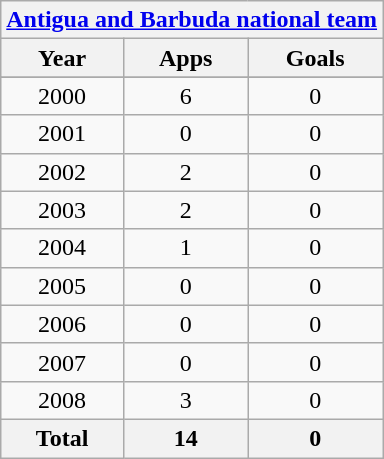<table class="wikitable" style="text-align:center">
<tr>
<th colspan=3><a href='#'>Antigua and Barbuda national team</a></th>
</tr>
<tr>
<th>Year</th>
<th>Apps</th>
<th>Goals</th>
</tr>
<tr>
</tr>
<tr>
<td>2000</td>
<td>6</td>
<td>0</td>
</tr>
<tr>
<td>2001</td>
<td>0</td>
<td>0</td>
</tr>
<tr>
<td>2002</td>
<td>2</td>
<td>0</td>
</tr>
<tr>
<td>2003</td>
<td>2</td>
<td>0</td>
</tr>
<tr>
<td>2004</td>
<td>1</td>
<td>0</td>
</tr>
<tr>
<td>2005</td>
<td>0</td>
<td>0</td>
</tr>
<tr>
<td>2006</td>
<td>0</td>
<td>0</td>
</tr>
<tr>
<td>2007</td>
<td>0</td>
<td>0</td>
</tr>
<tr>
<td>2008</td>
<td>3</td>
<td>0</td>
</tr>
<tr>
<th>Total</th>
<th>14</th>
<th>0</th>
</tr>
</table>
